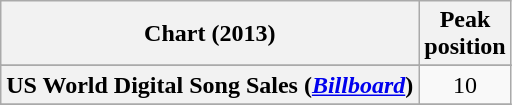<table class="wikitable sortable plainrowheaders" style="text-align:center">
<tr>
<th scope="col">Chart (2013)</th>
<th scope="col">Peak<br>position</th>
</tr>
<tr>
</tr>
<tr>
<th scope="row">US World Digital Song Sales (<em><a href='#'>Billboard</a></em>)</th>
<td>10</td>
</tr>
<tr>
</tr>
</table>
